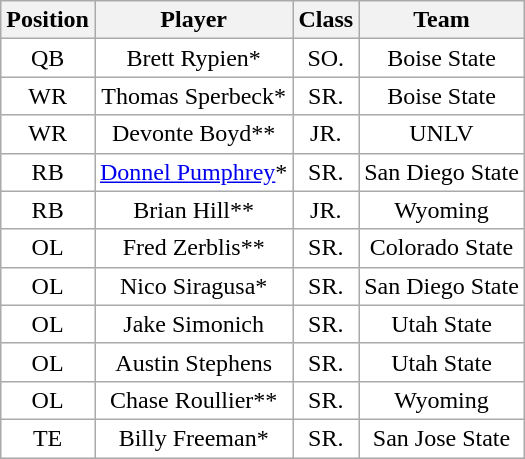<table class="wikitable sortable">
<tr>
<th>Position</th>
<th>Player</th>
<th>Class</th>
<th>Team</th>
</tr>
<tr style="text-align:center;">
<td style="background:white">QB</td>
<td style="background:white">Brett Rypien*</td>
<td style="background:white">SO.</td>
<td style="background:white">Boise State</td>
</tr>
<tr style="text-align:center;">
<td style="background:white">WR</td>
<td style="background:white">Thomas Sperbeck*</td>
<td style="background:white">SR.</td>
<td style="background:white">Boise State</td>
</tr>
<tr style="text-align:center;">
<td style="background:white">WR</td>
<td style="background:white">Devonte Boyd**</td>
<td style="background:white">JR.</td>
<td style="background:white">UNLV</td>
</tr>
<tr style="text-align:center;">
<td style="background:white">RB</td>
<td style="background:white"><a href='#'>Donnel Pumphrey</a>*</td>
<td style="background:white">SR.</td>
<td style="background:white">San Diego State</td>
</tr>
<tr style="text-align:center;">
<td style="background:white">RB</td>
<td style="background:white">Brian Hill**</td>
<td style="background:white">JR.</td>
<td style="background:white">Wyoming</td>
</tr>
<tr style="text-align:center;">
<td style="background:white">OL</td>
<td style="background:white">Fred Zerblis**</td>
<td style="background:white">SR.</td>
<td style="background:white">Colorado State</td>
</tr>
<tr style="text-align:center;">
<td style="background:white">OL</td>
<td style="background:white">Nico Siragusa*</td>
<td style="background:white">SR.</td>
<td style="background:white">San Diego State</td>
</tr>
<tr style="text-align:center;">
<td style="background:white">OL</td>
<td style="background:white">Jake Simonich</td>
<td style="background:white">SR.</td>
<td style="background:white">Utah State</td>
</tr>
<tr style="text-align:center;">
<td style="background:white">OL</td>
<td style="background:white">Austin Stephens</td>
<td style="background:white">SR.</td>
<td style="background:white">Utah State</td>
</tr>
<tr style="text-align:center;">
<td style="background:white">OL</td>
<td style="background:white">Chase Roullier**</td>
<td style="background:white">SR.</td>
<td style="background:white">Wyoming</td>
</tr>
<tr style="text-align:center;">
<td style="background:white">TE</td>
<td style="background:white">Billy Freeman*</td>
<td style="background:white">SR.</td>
<td style="background:white">San Jose State</td>
</tr>
</table>
